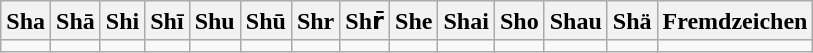<table class="wikitable">
<tr>
<th>Sha</th>
<th>Shā</th>
<th>Shi</th>
<th>Shī</th>
<th>Shu</th>
<th>Shū</th>
<th>Shr</th>
<th>Shr̄</th>
<th>She</th>
<th>Shai</th>
<th>Sho</th>
<th>Shau</th>
<th>Shä</th>
<th>Fremdzeichen</th>
</tr>
<tr>
<td></td>
<td></td>
<td></td>
<td></td>
<td></td>
<td></td>
<td></td>
<td></td>
<td></td>
<td></td>
<td></td>
<td></td>
<td></td>
<td></td>
</tr>
</table>
